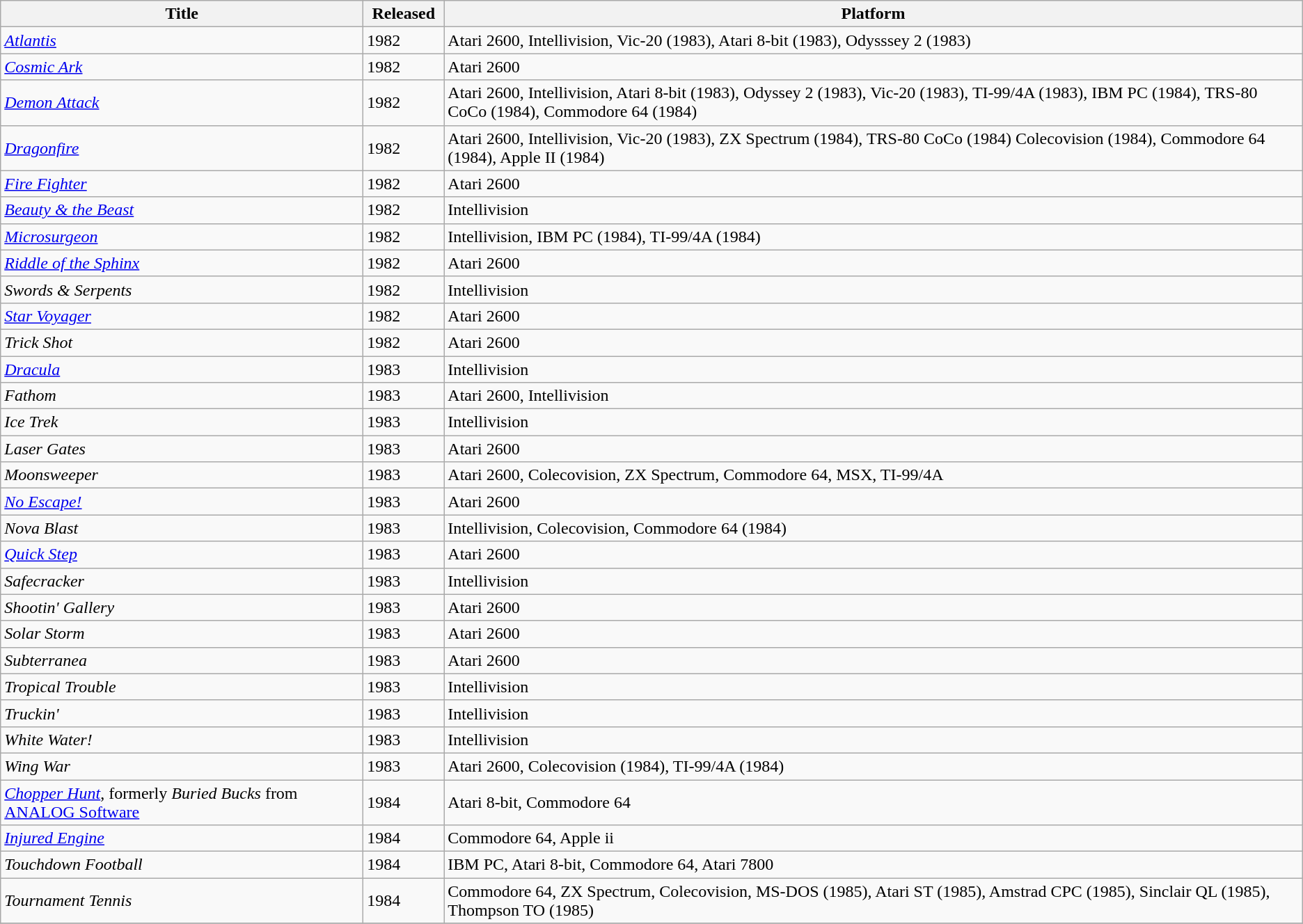<table class="wikitable sortable plainrowheaders" style="text-align:left;">
<tr>
<th style="min-width: 100px;">Title</th>
<th style="min-width: 70px;">Released</th>
<th style="min-width: 150px;">Platform</th>
</tr>
<tr>
<td><em><a href='#'>Atlantis</a></em></td>
<td>1982</td>
<td>Atari 2600, Intellivision, Vic-20 (1983), Atari 8-bit (1983), Odysssey 2 (1983)</td>
</tr>
<tr>
<td><em><a href='#'>Cosmic Ark</a></em></td>
<td>1982</td>
<td>Atari 2600</td>
</tr>
<tr>
<td><em><a href='#'>Demon Attack</a></em></td>
<td>1982</td>
<td>Atari 2600, Intellivision, Atari 8-bit (1983), Odyssey 2 (1983), Vic-20 (1983), TI-99/4A (1983), IBM PC (1984), TRS-80 CoCo (1984), Commodore 64 (1984)</td>
</tr>
<tr>
<td><em><a href='#'>Dragonfire</a></em></td>
<td>1982</td>
<td>Atari 2600, Intellivision, Vic-20 (1983), ZX Spectrum (1984), TRS-80 CoCo (1984) Colecovision (1984), Commodore 64 (1984), Apple II (1984)</td>
</tr>
<tr>
<td><em><a href='#'>Fire Fighter</a></em></td>
<td>1982</td>
<td>Atari 2600</td>
</tr>
<tr>
<td><em><a href='#'>Beauty & the Beast</a></em></td>
<td>1982</td>
<td>Intellivision</td>
</tr>
<tr>
<td><em><a href='#'>Microsurgeon</a></em></td>
<td>1982</td>
<td>Intellivision, IBM PC (1984), TI-99/4A (1984)</td>
</tr>
<tr>
<td><em><a href='#'>Riddle of the Sphinx</a></em></td>
<td>1982</td>
<td>Atari 2600</td>
</tr>
<tr>
<td><em>Swords & Serpents</em></td>
<td>1982</td>
<td>Intellivision</td>
</tr>
<tr>
<td><em><a href='#'>Star Voyager</a></em></td>
<td>1982</td>
<td>Atari 2600</td>
</tr>
<tr>
<td><em>Trick Shot</em></td>
<td>1982</td>
<td>Atari 2600</td>
</tr>
<tr>
<td><em><a href='#'>Dracula</a></em></td>
<td>1983</td>
<td>Intellivision</td>
</tr>
<tr>
<td><em>Fathom</em></td>
<td>1983</td>
<td>Atari 2600, Intellivision</td>
</tr>
<tr>
<td><em>Ice Trek</em></td>
<td>1983</td>
<td>Intellivision</td>
</tr>
<tr>
<td><em>Laser Gates</em></td>
<td>1983</td>
<td>Atari 2600</td>
</tr>
<tr>
<td><em>Moonsweeper</em></td>
<td>1983</td>
<td>Atari 2600, Colecovision, ZX Spectrum, Commodore 64, MSX, TI-99/4A</td>
</tr>
<tr>
<td><em><a href='#'>No Escape!</a></em></td>
<td>1983</td>
<td>Atari 2600</td>
</tr>
<tr>
<td><em>Nova Blast</em></td>
<td>1983</td>
<td>Intellivision, Colecovision, Commodore 64 (1984)</td>
</tr>
<tr>
<td><em><a href='#'>Quick Step</a></em></td>
<td>1983</td>
<td>Atari 2600</td>
</tr>
<tr>
<td><em>Safecracker</em></td>
<td>1983</td>
<td>Intellivision</td>
</tr>
<tr>
<td><em>Shootin' Gallery</em></td>
<td>1983</td>
<td>Atari 2600</td>
</tr>
<tr>
<td><em>Solar Storm</em></td>
<td>1983</td>
<td>Atari 2600</td>
</tr>
<tr>
<td><em>Subterranea</em></td>
<td>1983</td>
<td>Atari 2600</td>
</tr>
<tr>
<td><em>Tropical Trouble</em></td>
<td>1983</td>
<td>Intellivision</td>
</tr>
<tr>
<td><em>Truckin'</em></td>
<td>1983</td>
<td>Intellivision</td>
</tr>
<tr>
<td><em>White Water!</em></td>
<td>1983</td>
<td>Intellivision</td>
</tr>
<tr>
<td><em>Wing War</em></td>
<td>1983</td>
<td>Atari 2600, Colecovision (1984), TI-99/4A (1984)</td>
</tr>
<tr>
<td><em><a href='#'>Chopper Hunt</a></em>, formerly <em>Buried Bucks</em> from <a href='#'>ANALOG Software</a></td>
<td>1984</td>
<td>Atari 8-bit, Commodore 64</td>
</tr>
<tr>
<td><em><a href='#'>Injured Engine</a></em></td>
<td>1984</td>
<td>Commodore 64, Apple ii</td>
</tr>
<tr>
<td><em>Touchdown Football</em></td>
<td>1984</td>
<td>IBM PC, Atari 8-bit, Commodore 64, Atari 7800</td>
</tr>
<tr>
<td><em>Tournament Tennis</em></td>
<td>1984</td>
<td>Commodore 64, ZX Spectrum, Colecovision, MS-DOS (1985), Atari ST (1985), Amstrad CPC (1985), Sinclair QL (1985), Thompson TO (1985)</td>
</tr>
<tr>
</tr>
</table>
